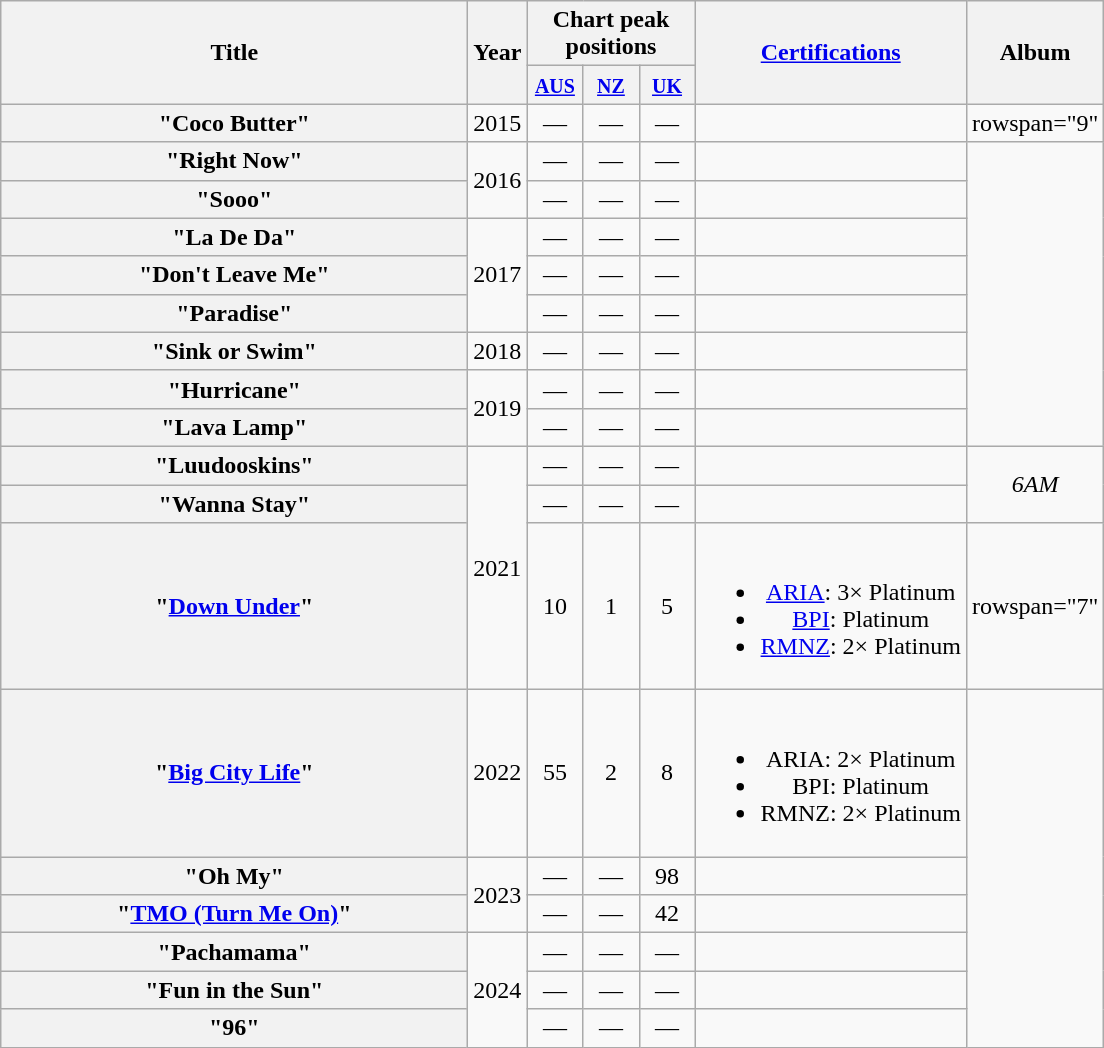<table class="wikitable plainrowheaders" style="text-align:center;" border="1">
<tr>
<th scope="col" rowspan="2" style="width:19em;">Title</th>
<th scope="col" rowspan="2" style="width:1em;">Year</th>
<th colspan="3">Chart peak positions</th>
<th scope="col" rowspan="2"><a href='#'>Certifications</a></th>
<th scope="col" rowspan="2">Album</th>
</tr>
<tr>
<th width="30px"><small><a href='#'>AUS</a></small><br></th>
<th width="30px"><small><a href='#'>NZ</a></small><br></th>
<th width="30px"><small><a href='#'>UK</a></small><br></th>
</tr>
<tr>
<th scope="row">"Coco Butter" <br> </th>
<td>2015</td>
<td>—</td>
<td>—</td>
<td>—</td>
<td></td>
<td>rowspan="9" </td>
</tr>
<tr>
<th scope="row">"Right Now"<br> </th>
<td rowspan="2">2016</td>
<td>—</td>
<td>—</td>
<td>—</td>
<td></td>
</tr>
<tr>
<th scope="row">"Sooo"</th>
<td>—</td>
<td>—</td>
<td>—</td>
<td></td>
</tr>
<tr>
<th scope="row">"La De Da"</th>
<td rowspan="3">2017</td>
<td>—</td>
<td>—</td>
<td>—</td>
<td></td>
</tr>
<tr>
<th scope="row">"Don't Leave Me"</th>
<td>—</td>
<td>—</td>
<td>—</td>
<td></td>
</tr>
<tr>
<th scope="row">"Paradise" <br> </th>
<td>—</td>
<td>—</td>
<td>—</td>
<td></td>
</tr>
<tr>
<th scope="row">"Sink or Swim"<br> </th>
<td>2018</td>
<td>—</td>
<td>—</td>
<td>—</td>
<td></td>
</tr>
<tr>
<th scope="row">"Hurricane"<br> </th>
<td rowspan="2">2019</td>
<td>—</td>
<td>—</td>
<td>—</td>
<td></td>
</tr>
<tr>
<th scope="row">"Lava Lamp"</th>
<td>—</td>
<td>—</td>
<td>—</td>
<td></td>
</tr>
<tr>
<th scope="row">"Luudooskins" <br></th>
<td rowspan="3">2021</td>
<td>—</td>
<td>—</td>
<td>—</td>
<td></td>
<td rowspan="2"><em>6AM</em></td>
</tr>
<tr>
<th scope="row">"Wanna Stay"<br> </th>
<td>—</td>
<td>—</td>
<td>—</td>
<td></td>
</tr>
<tr>
<th scope="row">"<a href='#'>Down Under</a>" <br> </th>
<td>10</td>
<td>1</td>
<td>5</td>
<td><br><ul><li><a href='#'>ARIA</a>: 3× Platinum</li><li><a href='#'>BPI</a>: Platinum</li><li><a href='#'>RMNZ</a>: 2× Platinum</li></ul></td>
<td>rowspan="7" </td>
</tr>
<tr>
<th scope="row">"<a href='#'>Big City Life</a>"<br></th>
<td>2022</td>
<td>55</td>
<td>2</td>
<td>8</td>
<td><br><ul><li>ARIA: 2× Platinum</li><li>BPI: Platinum</li><li>RMNZ: 2× Platinum</li></ul></td>
</tr>
<tr>
<th scope="row">"Oh My" <br> </th>
<td rowspan="2">2023</td>
<td>—</td>
<td>—</td>
<td>98</td>
<td></td>
</tr>
<tr>
<th scope="row">"<a href='#'>TMO (Turn Me On)</a>" <br> </th>
<td>—</td>
<td>—</td>
<td>42</td>
<td></td>
</tr>
<tr>
<th scope="row">"Pachamama" <br> </th>
<td rowspan="3">2024</td>
<td>—</td>
<td>—</td>
<td>—</td>
<td></td>
</tr>
<tr>
<th scope="row">"Fun in the Sun"<br></th>
<td>—</td>
<td>—</td>
<td>—</td>
<td></td>
</tr>
<tr>
<th scope="row">"96"<br></th>
<td>—</td>
<td>—</td>
<td>—</td>
<td></td>
</tr>
</table>
